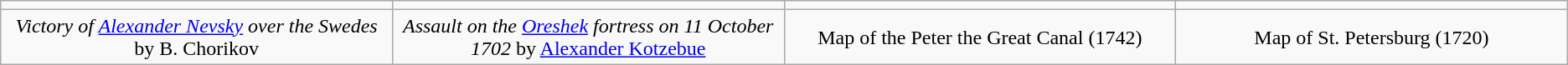<table Class = "wikitable" style = "text-align: center">
<tr>
<td style="width:25%;"></td>
<td style="width:25%;"></td>
<td style="width:25%;"></td>
<td style="width:25%;"></td>
</tr>
<tr>
<td><em>Victory of <a href='#'>Alexander Nevsky</a> over the Swedes</em> by B. Chorikov</td>
<td><em>Assault on the <a href='#'>Oreshek</a> fortress on 11 October 1702</em> by <a href='#'>Alexander Kotzebue</a></td>
<td>Map of the Peter the Great Canal (1742)</td>
<td>Map of St. Petersburg (1720)</td>
</tr>
</table>
